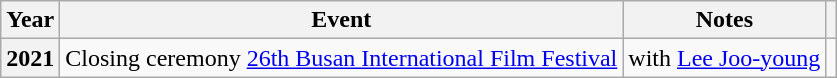<table class="wikitable plainrowheaders sortable">
<tr>
<th scope="col">Year</th>
<th scope="col">Event</th>
<th scope="col">Notes</th>
<th scope="col" class="unsortable"></th>
</tr>
<tr>
<th scope="row">2021</th>
<td>Closing ceremony <a href='#'>26th Busan International Film Festival</a></td>
<td>with <a href='#'>Lee Joo-young</a></td>
<td style="text-align:center"></td>
</tr>
</table>
